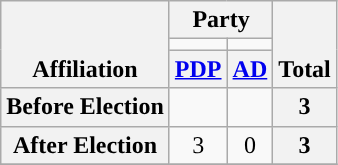<table class=wikitable style="text-align:center">
<tr style="vertical-align:bottom;">
<th rowspan=3>Affiliation</th>
<th colspan=2>Party</th>
<th rowspan=3>Total</th>
</tr>
<tr>
<td style="background-color:"></td>
<td style="background-color:"></td>
</tr>
<tr>
<th><a href='#'>PDP</a></th>
<th><a href='#'>AD</a></th>
</tr>
<tr>
<th>Before Election</th>
<td></td>
<td></td>
<th>3</th>
</tr>
<tr>
<th>After Election</th>
<td>3</td>
<td>0</td>
<th>3</th>
</tr>
<tr>
</tr>
</table>
